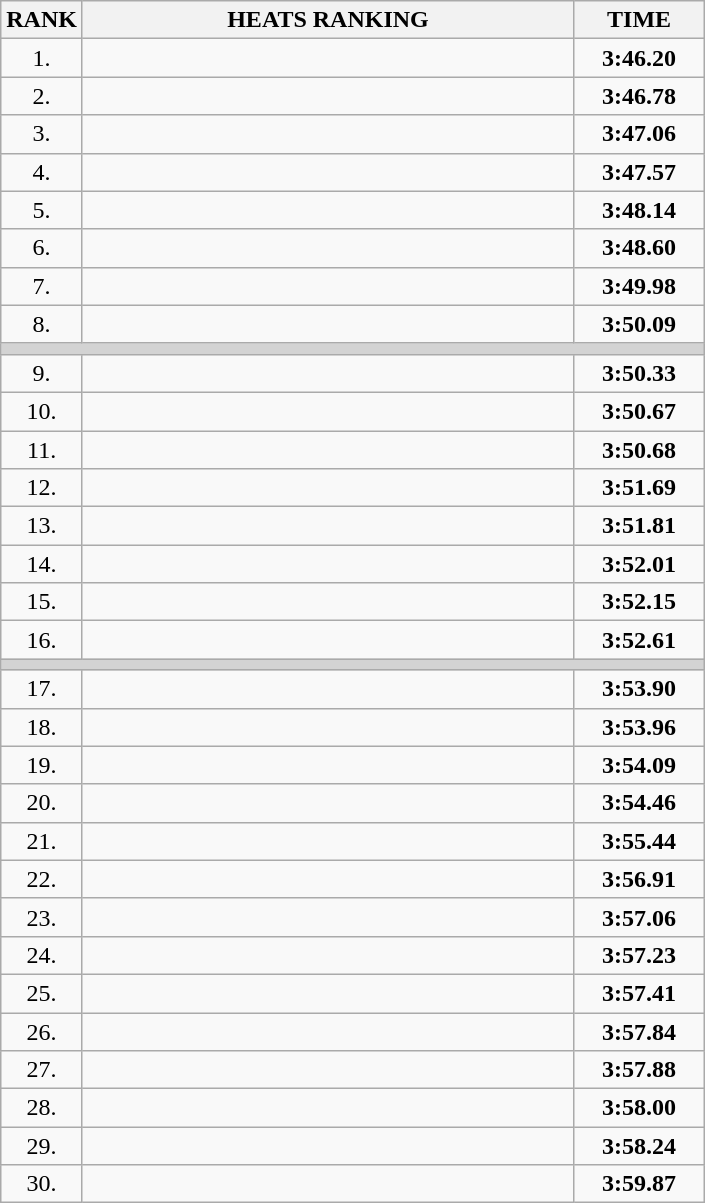<table class="wikitable">
<tr>
<th>RANK</th>
<th style="width: 20em">HEATS RANKING</th>
<th style="width: 5em">TIME</th>
</tr>
<tr>
<td align="center">1.</td>
<td></td>
<td align="center"><strong>3:46.20</strong></td>
</tr>
<tr>
<td align="center">2.</td>
<td></td>
<td align="center"><strong>3:46.78</strong></td>
</tr>
<tr>
<td align="center">3.</td>
<td></td>
<td align="center"><strong>3:47.06</strong></td>
</tr>
<tr>
<td align="center">4.</td>
<td></td>
<td align="center"><strong>3:47.57</strong></td>
</tr>
<tr>
<td align="center">5.</td>
<td></td>
<td align="center"><strong>3:48.14</strong></td>
</tr>
<tr>
<td align="center">6.</td>
<td></td>
<td align="center"><strong>3:48.60</strong></td>
</tr>
<tr>
<td align="center">7.</td>
<td></td>
<td align="center"><strong>3:49.98</strong></td>
</tr>
<tr>
<td align="center">8.</td>
<td></td>
<td align="center"><strong>3:50.09</strong></td>
</tr>
<tr>
<td colspan=3 bgcolor=lightgray></td>
</tr>
<tr>
<td align="center">9.</td>
<td></td>
<td align="center"><strong>3:50.33</strong></td>
</tr>
<tr>
<td align="center">10.</td>
<td></td>
<td align="center"><strong>3:50.67</strong></td>
</tr>
<tr>
<td align="center">11.</td>
<td></td>
<td align="center"><strong>3:50.68</strong></td>
</tr>
<tr>
<td align="center">12.</td>
<td></td>
<td align="center"><strong>3:51.69</strong></td>
</tr>
<tr>
<td align="center">13.</td>
<td></td>
<td align="center"><strong>3:51.81</strong></td>
</tr>
<tr>
<td align="center">14.</td>
<td></td>
<td align="center"><strong>3:52.01</strong></td>
</tr>
<tr>
<td align="center">15.</td>
<td></td>
<td align="center"><strong>3:52.15</strong></td>
</tr>
<tr>
<td align="center">16.</td>
<td></td>
<td align="center"><strong>3:52.61</strong></td>
</tr>
<tr>
<td colspan=3 bgcolor=lightgray></td>
</tr>
<tr>
<td align="center">17.</td>
<td></td>
<td align="center"><strong>3:53.90</strong></td>
</tr>
<tr>
<td align="center">18.</td>
<td></td>
<td align="center"><strong>3:53.96</strong></td>
</tr>
<tr>
<td align="center">19.</td>
<td></td>
<td align="center"><strong>3:54.09</strong></td>
</tr>
<tr>
<td align="center">20.</td>
<td></td>
<td align="center"><strong>3:54.46</strong></td>
</tr>
<tr>
<td align="center">21.</td>
<td></td>
<td align="center"><strong>3:55.44</strong></td>
</tr>
<tr>
<td align="center">22.</td>
<td></td>
<td align="center"><strong>3:56.91</strong></td>
</tr>
<tr>
<td align="center">23.</td>
<td></td>
<td align="center"><strong>3:57.06</strong></td>
</tr>
<tr>
<td align="center">24.</td>
<td></td>
<td align="center"><strong>3:57.23</strong></td>
</tr>
<tr>
<td align="center">25.</td>
<td></td>
<td align="center"><strong>3:57.41</strong></td>
</tr>
<tr>
<td align="center">26.</td>
<td></td>
<td align="center"><strong>3:57.84</strong></td>
</tr>
<tr>
<td align="center">27.</td>
<td></td>
<td align="center"><strong>3:57.88</strong></td>
</tr>
<tr>
<td align="center">28.</td>
<td></td>
<td align="center"><strong>3:58.00</strong></td>
</tr>
<tr>
<td align="center">29.</td>
<td></td>
<td align="center"><strong>3:58.24</strong></td>
</tr>
<tr>
<td align="center">30.</td>
<td></td>
<td align="center"><strong>3:59.87</strong></td>
</tr>
</table>
